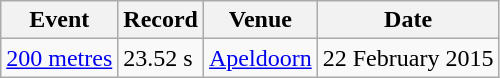<table class="wikitable">
<tr>
<th>Event</th>
<th>Record</th>
<th>Venue</th>
<th>Date</th>
</tr>
<tr>
<td><a href='#'>200 metres</a></td>
<td>23.52 s</td>
<td><a href='#'>Apeldoorn</a></td>
<td>22 February 2015</td>
</tr>
</table>
